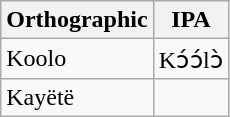<table class="wikitable">
<tr>
<th>Orthographic</th>
<th>IPA</th>
</tr>
<tr>
<td>Koolo</td>
<td>Kɔ́ɔ́lɔ̀</td>
</tr>
<tr>
<td>Kayëtë</td>
<td></td>
</tr>
</table>
